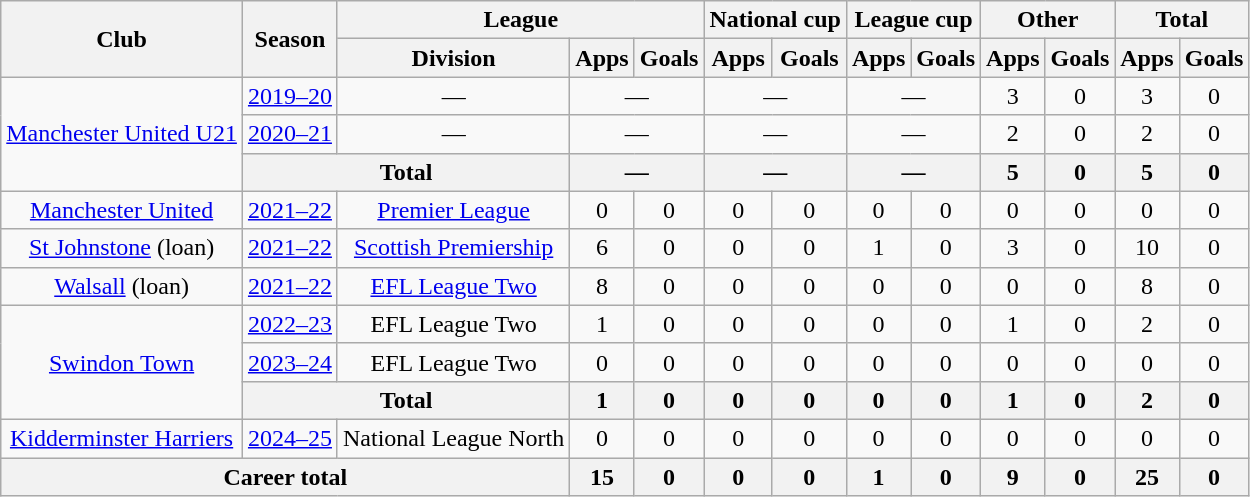<table class="wikitable" style="text-align:center">
<tr>
<th rowspan="2">Club</th>
<th rowspan="2">Season</th>
<th colspan="3">League</th>
<th colspan="2">National cup</th>
<th colspan="2">League cup</th>
<th colspan="2">Other</th>
<th colspan="2">Total</th>
</tr>
<tr>
<th>Division</th>
<th>Apps</th>
<th>Goals</th>
<th>Apps</th>
<th>Goals</th>
<th>Apps</th>
<th>Goals</th>
<th>Apps</th>
<th>Goals</th>
<th>Apps</th>
<th>Goals</th>
</tr>
<tr>
<td rowspan="3"><a href='#'>Manchester United U21</a></td>
<td><a href='#'>2019–20</a></td>
<td colspan=1>—</td>
<td colspan=2>—</td>
<td colspan=2>—</td>
<td colspan=2>—</td>
<td>3</td>
<td>0</td>
<td>3</td>
<td>0</td>
</tr>
<tr>
<td><a href='#'>2020–21</a></td>
<td colspan=1>—</td>
<td colspan=2>—</td>
<td colspan=2>—</td>
<td colspan=2>—</td>
<td>2</td>
<td>0</td>
<td>2</td>
<td>0</td>
</tr>
<tr>
<th colspan="2">Total</th>
<th colspan=2>—</th>
<th colspan=2>—</th>
<th colspan=2>—</th>
<th>5</th>
<th>0</th>
<th>5</th>
<th>0</th>
</tr>
<tr>
<td><a href='#'>Manchester United</a></td>
<td><a href='#'>2021–22</a></td>
<td><a href='#'>Premier League</a></td>
<td>0</td>
<td>0</td>
<td>0</td>
<td>0</td>
<td>0</td>
<td>0</td>
<td>0</td>
<td>0</td>
<td>0</td>
<td>0</td>
</tr>
<tr>
<td><a href='#'>St Johnstone</a> (loan)</td>
<td><a href='#'>2021–22</a></td>
<td><a href='#'>Scottish Premiership</a></td>
<td>6</td>
<td>0</td>
<td>0</td>
<td>0</td>
<td>1</td>
<td>0</td>
<td>3</td>
<td>0</td>
<td>10</td>
<td>0</td>
</tr>
<tr>
<td><a href='#'>Walsall</a> (loan)</td>
<td><a href='#'>2021–22</a></td>
<td><a href='#'>EFL League Two</a></td>
<td>8</td>
<td>0</td>
<td>0</td>
<td>0</td>
<td>0</td>
<td>0</td>
<td>0</td>
<td>0</td>
<td>8</td>
<td>0</td>
</tr>
<tr>
<td rowspan="3"><a href='#'>Swindon Town</a></td>
<td><a href='#'>2022–23</a></td>
<td>EFL League Two</td>
<td>1</td>
<td>0</td>
<td>0</td>
<td>0</td>
<td>0</td>
<td>0</td>
<td>1</td>
<td>0</td>
<td>2</td>
<td>0</td>
</tr>
<tr>
<td><a href='#'>2023–24</a></td>
<td>EFL League Two</td>
<td>0</td>
<td>0</td>
<td>0</td>
<td>0</td>
<td>0</td>
<td>0</td>
<td>0</td>
<td>0</td>
<td>0</td>
<td>0</td>
</tr>
<tr>
<th colspan="2">Total</th>
<th>1</th>
<th>0</th>
<th>0</th>
<th>0</th>
<th>0</th>
<th>0</th>
<th>1</th>
<th>0</th>
<th>2</th>
<th>0</th>
</tr>
<tr>
<td><a href='#'>Kidderminster Harriers</a></td>
<td><a href='#'>2024–25</a></td>
<td>National League North</td>
<td>0</td>
<td>0</td>
<td>0</td>
<td>0</td>
<td>0</td>
<td>0</td>
<td>0</td>
<td>0</td>
<td>0</td>
<td>0</td>
</tr>
<tr>
<th colspan="3">Career total</th>
<th>15</th>
<th>0</th>
<th>0</th>
<th>0</th>
<th>1</th>
<th>0</th>
<th>9</th>
<th>0</th>
<th>25</th>
<th>0</th>
</tr>
</table>
